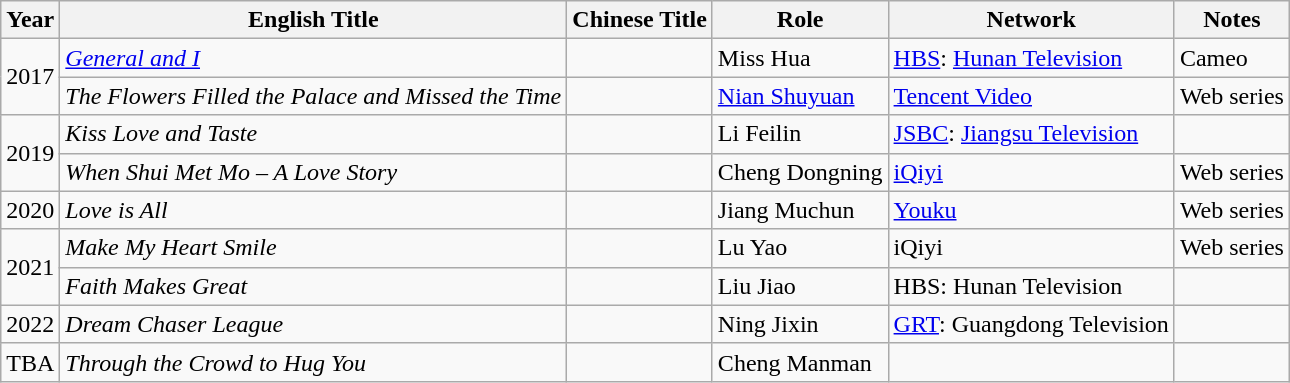<table class="wikitable">
<tr>
<th>Year</th>
<th>English Title</th>
<th>Chinese Title</th>
<th>Role</th>
<th>Network</th>
<th>Notes</th>
</tr>
<tr>
<td rowspan=2>2017</td>
<td><em><a href='#'>General and I</a></em></td>
<td></td>
<td>Miss Hua</td>
<td><a href='#'>HBS</a>: <a href='#'>Hunan Television</a></td>
<td>Cameo</td>
</tr>
<tr>
<td><em>The Flowers Filled the Palace and Missed the Time</em></td>
<td></td>
<td><a href='#'>Nian Shuyuan</a></td>
<td><a href='#'>Tencent Video</a></td>
<td>Web series</td>
</tr>
<tr>
<td rowspan=2>2019</td>
<td><em>Kiss Love and Taste</em></td>
<td></td>
<td>Li Feilin</td>
<td><a href='#'>JSBC</a>: <a href='#'>Jiangsu Television</a></td>
<td></td>
</tr>
<tr>
<td><em>When Shui Met Mo – A Love Story</em></td>
<td></td>
<td>Cheng Dongning</td>
<td><a href='#'>iQiyi</a></td>
<td>Web series</td>
</tr>
<tr>
<td>2020</td>
<td><em>Love is All</em></td>
<td></td>
<td>Jiang Muchun</td>
<td><a href='#'>Youku</a></td>
<td>Web series</td>
</tr>
<tr>
<td rowspan=2>2021</td>
<td><em>Make My Heart Smile</em></td>
<td></td>
<td>Lu Yao</td>
<td>iQiyi</td>
<td>Web series</td>
</tr>
<tr>
<td><em>Faith Makes Great</em></td>
<td></td>
<td>Liu Jiao</td>
<td>HBS: Hunan Television</td>
<td></td>
</tr>
<tr>
<td>2022</td>
<td><em>Dream Chaser League</em></td>
<td></td>
<td>Ning Jixin</td>
<td><a href='#'>GRT</a>: Guangdong Television</td>
<td></td>
</tr>
<tr>
<td>TBA</td>
<td><em>Through the Crowd to Hug You</em></td>
<td></td>
<td>Cheng Manman</td>
<td></td>
<td></td>
</tr>
</table>
